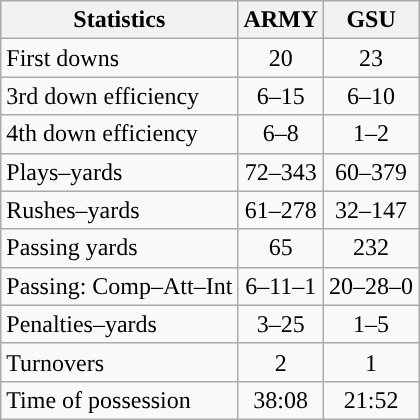<table class="wikitable">
<tr>
<th>Statistics</th>
<th>ARMY</th>
<th>GSU</th>
</tr>
<tr>
<td>First downs</td>
<td align=center>20</td>
<td align=center>23</td>
</tr>
<tr>
<td>3rd down efficiency</td>
<td align=center>6–15</td>
<td align=center>6–10</td>
</tr>
<tr>
<td>4th down efficiency</td>
<td align=center>6–8</td>
<td align=center>1–2</td>
</tr>
<tr>
<td>Plays–yards</td>
<td align=center>72–343</td>
<td align=center>60–379</td>
</tr>
<tr>
<td>Rushes–yards</td>
<td align=center>61–278</td>
<td align=center>32–147</td>
</tr>
<tr>
<td>Passing yards</td>
<td align=center>65</td>
<td align=center>232</td>
</tr>
<tr>
<td>Passing: Comp–Att–Int</td>
<td align=center>6–11–1</td>
<td align=center>20–28–0</td>
</tr>
<tr>
<td>Penalties–yards</td>
<td align=center>3–25</td>
<td align=center>1–5</td>
</tr>
<tr>
<td>Turnovers</td>
<td align=center>2</td>
<td align=center>1</td>
</tr>
<tr>
<td>Time of possession</td>
<td align=center>38:08</td>
<td align=center>21:52</td>
</tr>
</table>
